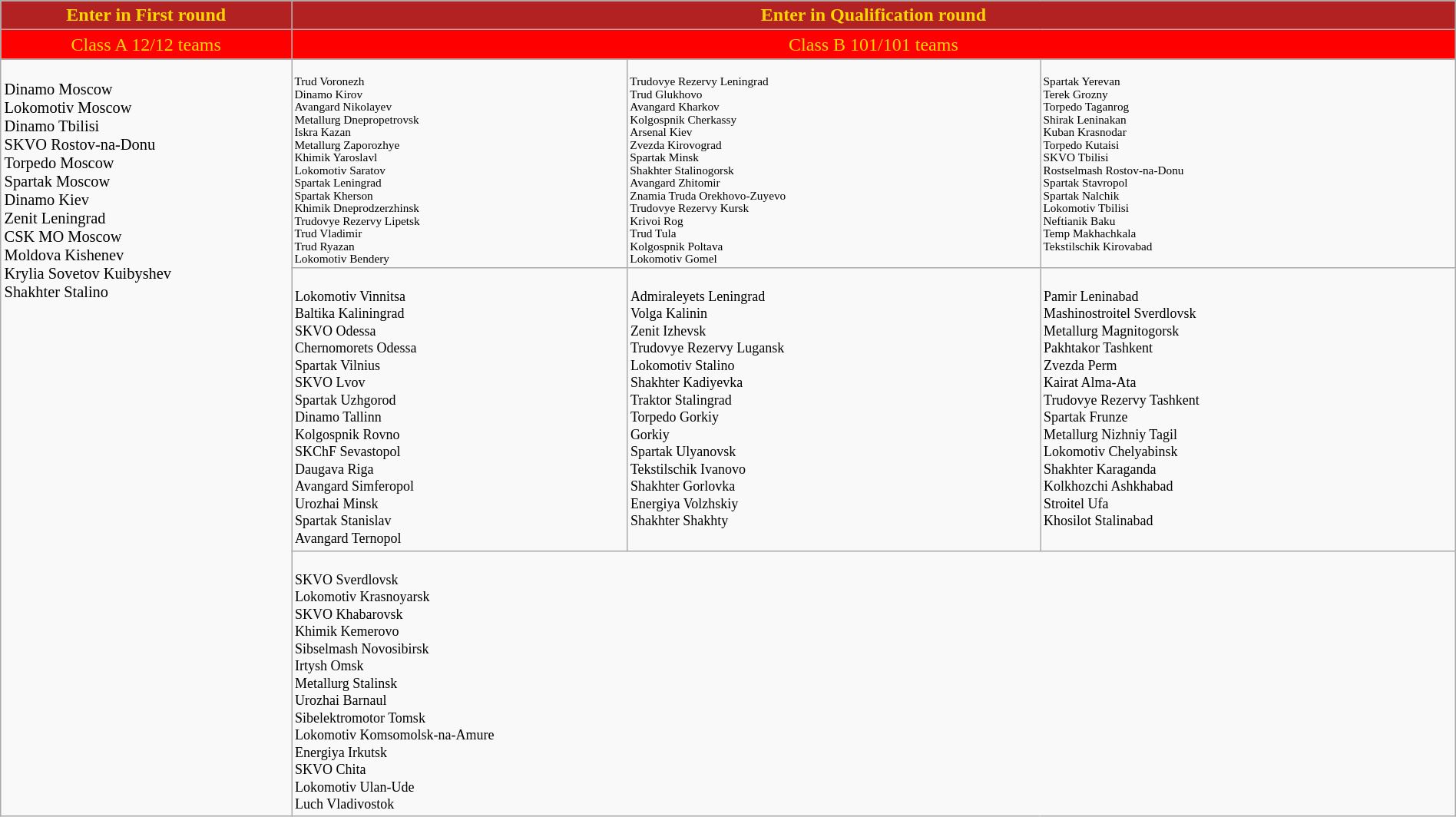<table class="wikitable" style="width:100%;">
<tr style="background:Firebrick; text-align:center;">
<td style="width:20%; color:Gold" colspan="1"><strong>Enter in First round</strong></td>
<td style="width:80%; color:Gold" colspan="3"><strong>Enter in Qualification round</strong></td>
</tr>
<tr style="background:Red;">
<td style="text-align:center; width:20%; color:Gold" colspan=1>Class A 12/12 teams</td>
<td style="text-align:center; width:80%; color:Gold" colspan=3>Class B 101/101 teams</td>
</tr>
<tr style="vertical-align:top; font-size:85%;">
<td rowspan=3><br> Dinamo Moscow<br>
 Lokomotiv Moscow<br>
 Dinamo Tbilisi<br>
 SKVO Rostov-na-Donu<br>
 Torpedo Moscow<br>
 Spartak Moscow<br>
 Dinamo Kiev<br>
 Zenit Leningrad<br>
 CSK MO Moscow<br>
 Moldova Kishenev<br>
 Krylia Sovetov Kuibyshev<br>
 Shakhter Stalino<br></td>
<td style="font-size:75%;"><br> Trud Voronezh<br>
 Dinamo Kirov<br>
 Avangard Nikolayev<br>
 Metallurg Dnepropetrovsk<br>
 Iskra Kazan<br>
 Metallurg Zaporozhye<br>
 Khimik Yaroslavl<br>
 Lokomotiv Saratov<br>
 Spartak Leningrad<br>
 Spartak Kherson<br>
 Khimik Dneprodzerzhinsk<br>
 Trudovye Rezervy Lipetsk<br>
 Trud Vladimir<br>
 Trud Ryazan<br>
 Lokomotiv Bendery<br></td>
<td style="font-size:75%;"><br> Trudovye Rezervy Leningrad<br>
 Trud Glukhovo<br>
 Avangard Kharkov<br>
 Kolgospnik Cherkassy<br>
 Arsenal Kiev<br>
 Zvezda Kirovograd<br>
 Spartak Minsk<br>
 Shakhter Stalinogorsk<br>
 Avangard Zhitomir<br>
 Znamia Truda Orekhovo-Zuyevo<br>
 Trudovye Rezervy Kursk<br>
 Krivoi Rog<br>
 Trud Tula<br>
 Kolgospnik Poltava<br>
 Lokomotiv Gomel<br></td>
<td style="font-size:75%;"><br> Spartak Yerevan<br>
 Terek Grozny<br>
 Torpedo Taganrog<br>
 Shirak Leninakan<br>
 Kuban Krasnodar<br>
 Torpedo Kutaisi<br>
 SKVO Tbilisi<br>
 Rostselmash Rostov-na-Donu<br>
 Spartak Stavropol<br>
 Spartak Nalchik<br>
 Lokomotiv Tbilisi<br>
 Neftianik Baku<br>
 Temp Makhachkala<br>
 Tekstilschik Kirovabad<br></td>
</tr>
<tr style="vertical-align:top; font-size:75%;">
<td><br> Lokomotiv Vinnitsa<br>
 Baltika Kaliningrad<br>
 SKVO Odessa<br>
 Chernomorets Odessa<br>
 Spartak Vilnius<br>
 SKVO Lvov<br>
 Spartak Uzhgorod<br>
 Dinamo Tallinn<br>
 Kolgospnik Rovno<br>
 SKChF Sevastopol<br>
 Daugava Riga<br>
 Avangard Simferopol<br>
 Urozhai Minsk<br>
 Spartak Stanislav<br>
 Avangard Ternopol<br></td>
<td><br> Admiraleyets Leningrad<br>
 Volga Kalinin<br>
 Zenit Izhevsk<br>
 Trudovye Rezervy Lugansk<br>
 Lokomotiv Stalino<br>
 Shakhter Kadiyevka<br>
 Traktor Stalingrad<br>
 Torpedo Gorkiy<br>
 Gorkiy<br>
 Spartak Ulyanovsk<br>
 Tekstilschik Ivanovo<br>
 Shakhter Gorlovka<br>
 Energiya Volzhskiy<br>
 Shakhter Shakhty<br></td>
<td><br> Pamir Leninabad<br>
 Mashinostroitel Sverdlovsk<br>
 Metallurg Magnitogorsk<br>
 Pakhtakor Tashkent<br>
 Zvezda Perm<br>
 Kairat Alma-Ata<br>
 Trudovye Rezervy Tashkent<br>
 Spartak Frunze<br>
 Metallurg Nizhniy Tagil<br>
 Lokomotiv Chelyabinsk<br>
 Shakhter Karaganda<br>
 Kolkhozchi Ashkhabad<br>
 Stroitel Ufa<br>
 Khosilot Stalinabad<br></td>
</tr>
<tr style="vertical-align:top; font-size:75%;">
<td colspan=3><br> SKVO Sverdlovsk<br>
 Lokomotiv Krasnoyarsk<br>
 SKVO Khabarovsk<br>
 Khimik Kemerovo<br>
 Sibselmash Novosibirsk<br>
 Irtysh Omsk<br>
 Metallurg Stalinsk<br>
 Urozhai Barnaul<br>
 Sibelektromotor Tomsk<br>
 Lokomotiv Komsomolsk-na-Amure<br>
 Energiya Irkutsk<br>
 SKVO Chita<br>
 Lokomotiv Ulan-Ude<br>
 Luch Vladivostok<br></td>
</tr>
</table>
